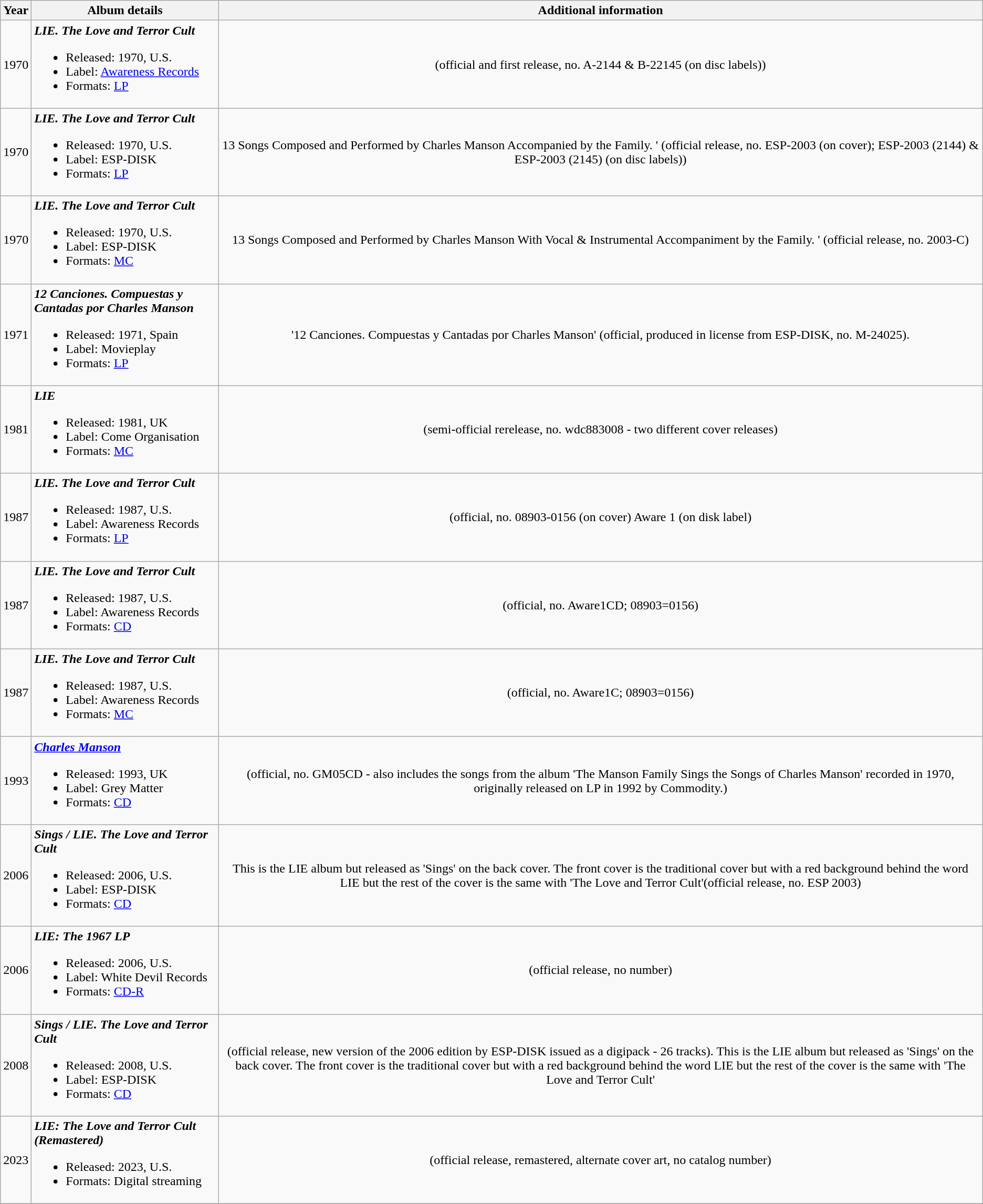<table class ="wikitable" style="text-align: center; ">
<tr>
<th>Year</th>
<th style="width:230px; ">Album details</th>
<th>Additional information</th>
</tr>
<tr>
<td>1970</td>
<td align="left"><strong><em>LIE. The Love and Terror Cult</em></strong><br><ul><li>Released: 1970, U.S.</li><li>Label: <a href='#'>Awareness Records</a></li><li>Formats: <a href='#'>LP</a></li></ul></td>
<td>(official and first release, no. A-2144 & B-22145 (on disc labels))</td>
</tr>
<tr>
<td>1970</td>
<td align="left"><strong><em>LIE. The Love and Terror Cult</em></strong><br><ul><li>Released: 1970, U.S.</li><li>Label: ESP-DISK</li><li>Formats: <a href='#'>LP</a></li></ul></td>
<td>13 Songs Composed and Performed by Charles Manson Accompanied by the Family. ' (official release, no. ESP-2003 (on cover); ESP-2003 (2144) & ESP-2003 (2145) (on disc labels))</td>
</tr>
<tr>
<td>1970</td>
<td align="left"><strong><em>LIE. The Love and Terror Cult</em></strong><br><ul><li>Released: 1970, U.S.</li><li>Label: ESP-DISK</li><li>Formats: <a href='#'>MC</a></li></ul></td>
<td>13 Songs Composed and Performed by Charles Manson With Vocal & Instrumental Accompaniment by the Family. ' (official release, no. 2003-C)</td>
</tr>
<tr>
<td>1971</td>
<td align="left"><strong><em>12 Canciones. Compuestas y Cantadas por Charles Manson</em></strong><br><ul><li>Released: 1971, Spain</li><li>Label: Movieplay</li><li>Formats: <a href='#'>LP</a></li></ul></td>
<td>'12 Canciones. Compuestas y Cantadas por Charles Manson' (official, produced in license from ESP-DISK, no. M-24025).</td>
</tr>
<tr>
<td>1981</td>
<td align="left"><strong><em>LIE</em></strong><br><ul><li>Released: 1981, UK</li><li>Label: Come Organisation</li><li>Formats: <a href='#'>MC</a></li></ul></td>
<td>(semi-official rerelease, no. wdc883008 - two different cover releases)</td>
</tr>
<tr>
<td>1987</td>
<td align="left"><strong><em>LIE. The Love and Terror Cult</em></strong><br><ul><li>Released: 1987, U.S.</li><li>Label: Awareness Records</li><li>Formats: <a href='#'>LP</a></li></ul></td>
<td>(official, no. 08903-0156 (on cover) Aware 1 (on disk label)</td>
</tr>
<tr>
<td>1987</td>
<td align="left"><strong><em>LIE. The Love and Terror Cult</em></strong><br><ul><li>Released: 1987, U.S.</li><li>Label: Awareness Records</li><li>Formats: <a href='#'>CD</a></li></ul></td>
<td>(official, no. Aware1CD; 08903=0156)</td>
</tr>
<tr>
<td>1987</td>
<td align="left"><strong><em>LIE. The Love and Terror Cult</em></strong><br><ul><li>Released: 1987, U.S.</li><li>Label: Awareness Records</li><li>Formats: <a href='#'>MC</a></li></ul></td>
<td>(official, no. Aware1C; 08903=0156)</td>
</tr>
<tr>
<td>1993</td>
<td align="left"><strong><em><a href='#'>Charles Manson</a></em></strong><br><ul><li>Released: 1993, UK</li><li>Label: Grey Matter</li><li>Formats: <a href='#'>CD</a></li></ul></td>
<td>(official, no. GM05CD - also includes the songs from the album 'The Manson Family Sings the Songs of Charles Manson' recorded in 1970, originally released on LP in 1992 by Commodity.)</td>
</tr>
<tr>
<td>2006</td>
<td align="left"><strong><em>Sings / LIE. The Love and Terror Cult</em></strong><br><ul><li>Released: 2006, U.S.</li><li>Label: ESP-DISK</li><li>Formats: <a href='#'>CD</a></li></ul></td>
<td>This is the LIE album but released as 'Sings' on the back cover. The front cover is the traditional cover but with a red background behind the word LIE but the rest of the cover is the same with 'The Love and Terror Cult'(official release, no. ESP 2003)</td>
</tr>
<tr>
<td>2006</td>
<td align="left"><strong><em>LIE: The 1967 LP</em></strong><br><ul><li>Released: 2006, U.S.</li><li>Label: White Devil Records</li><li>Formats: <a href='#'>CD-R</a></li></ul></td>
<td>(official release, no number)</td>
</tr>
<tr>
<td>2008</td>
<td align="left"><strong><em>Sings / LIE. The Love and Terror Cult</em></strong><br><ul><li>Released: 2008, U.S.</li><li>Label: ESP-DISK</li><li>Formats: <a href='#'>CD</a></li></ul></td>
<td>(official release, new version of the 2006 edition by ESP-DISK issued as a digipack - 26 tracks). This is the LIE album but released as 'Sings' on the back cover. The front cover is the traditional cover but with a red background behind the word LIE but the rest of the cover is the same with 'The Love and Terror Cult'</td>
</tr>
<tr>
<td>2023</td>
<td align="left"><strong><em>LIE: The Love and Terror Cult (Remastered)</em></strong><br><ul><li>Released: 2023, U.S.</li><li>Formats: Digital streaming</li></ul></td>
<td>(official release, remastered, alternate cover art, no catalog number)</td>
</tr>
<tr>
</tr>
</table>
